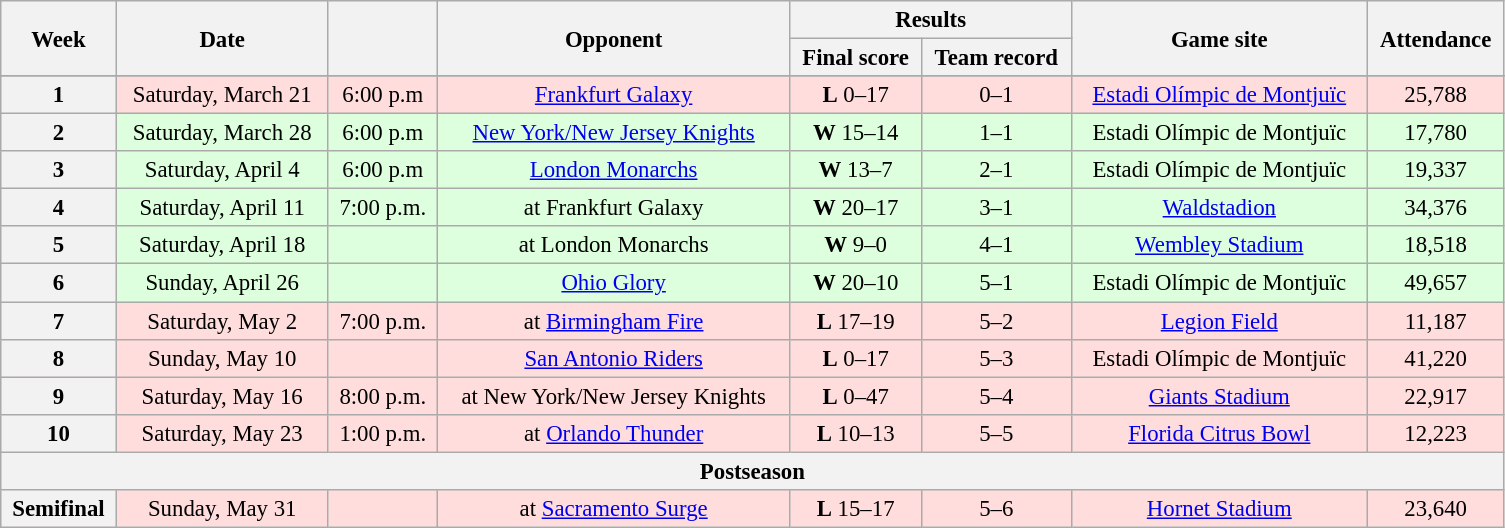<table class="wikitable" style="font-size:95%; text-align:center; width:66em">
<tr>
<th rowspan="2">Week</th>
<th rowspan="2">Date</th>
<th rowspan="2"></th>
<th rowspan="2">Opponent</th>
<th colspan="2">Results</th>
<th rowspan="2">Game site</th>
<th rowspan="2">Attendance</th>
</tr>
<tr>
<th>Final score</th>
<th>Team record</th>
</tr>
<tr>
</tr>
<tr bgcolor="FFDDDD">
<th>1</th>
<td>Saturday, March 21</td>
<td>6:00 p.m</td>
<td><a href='#'>Frankfurt Galaxy</a></td>
<td><strong>L</strong> 0–17</td>
<td>0–1</td>
<td><a href='#'>Estadi Olímpic de Montjuïc</a></td>
<td>25,788</td>
</tr>
<tr bgcolor="DDFFDD">
<th>2</th>
<td>Saturday, March 28</td>
<td>6:00 p.m</td>
<td><a href='#'>New York/New Jersey Knights</a></td>
<td><strong>W</strong> 15–14</td>
<td>1–1</td>
<td>Estadi Olímpic de Montjuïc</td>
<td>17,780</td>
</tr>
<tr bgcolor="DDFFDD">
<th>3</th>
<td>Saturday, April 4</td>
<td>6:00 p.m</td>
<td><a href='#'>London Monarchs</a></td>
<td><strong>W</strong> 13–7</td>
<td>2–1</td>
<td>Estadi Olímpic de Montjuïc</td>
<td>19,337</td>
</tr>
<tr bgcolor="DDFFDD">
<th>4</th>
<td>Saturday, April 11</td>
<td>7:00 p.m.</td>
<td>at Frankfurt Galaxy</td>
<td><strong>W</strong> 20–17</td>
<td>3–1</td>
<td><a href='#'>Waldstadion</a></td>
<td>34,376</td>
</tr>
<tr bgcolor="DDFFDD">
<th>5</th>
<td>Saturday, April 18</td>
<td></td>
<td>at London Monarchs</td>
<td><strong>W</strong> 9–0</td>
<td>4–1</td>
<td><a href='#'>Wembley Stadium</a></td>
<td>18,518</td>
</tr>
<tr bgcolor="DDFFDD">
<th>6</th>
<td>Sunday, April 26</td>
<td></td>
<td><a href='#'>Ohio Glory</a></td>
<td><strong>W</strong> 20–10</td>
<td>5–1</td>
<td>Estadi Olímpic de Montjuïc</td>
<td>49,657</td>
</tr>
<tr bgcolor="FFDDDD">
<th>7</th>
<td>Saturday, May 2</td>
<td>7:00 p.m.</td>
<td>at <a href='#'>Birmingham Fire</a></td>
<td><strong>L</strong> 17–19</td>
<td>5–2</td>
<td><a href='#'>Legion Field</a></td>
<td>11,187</td>
</tr>
<tr bgcolor="FFDDDD">
<th>8</th>
<td>Sunday, May 10</td>
<td></td>
<td><a href='#'>San Antonio Riders</a></td>
<td><strong>L</strong> 0–17</td>
<td>5–3</td>
<td>Estadi Olímpic de Montjuïc</td>
<td>41,220</td>
</tr>
<tr bgcolor="FFDDDD">
<th>9</th>
<td>Saturday, May 16</td>
<td>8:00 p.m.</td>
<td>at New York/New Jersey Knights</td>
<td><strong>L</strong> 0–47</td>
<td>5–4</td>
<td><a href='#'>Giants Stadium</a></td>
<td>22,917</td>
</tr>
<tr bgcolor="FFDDDD">
<th>10</th>
<td>Saturday, May 23</td>
<td>1:00 p.m.</td>
<td>at <a href='#'>Orlando Thunder</a></td>
<td><strong>L</strong> 10–13</td>
<td>5–5</td>
<td><a href='#'>Florida Citrus Bowl</a></td>
<td>12,223</td>
</tr>
<tr>
<th colspan=8>Postseason</th>
</tr>
<tr bgcolor="#FFDDDD">
<th>Semifinal</th>
<td>Sunday, May 31</td>
<td></td>
<td>at <a href='#'>Sacramento Surge</a></td>
<td><strong>L</strong> 15–17</td>
<td>5–6</td>
<td><a href='#'>Hornet Stadium</a></td>
<td>23,640</td>
</tr>
</table>
